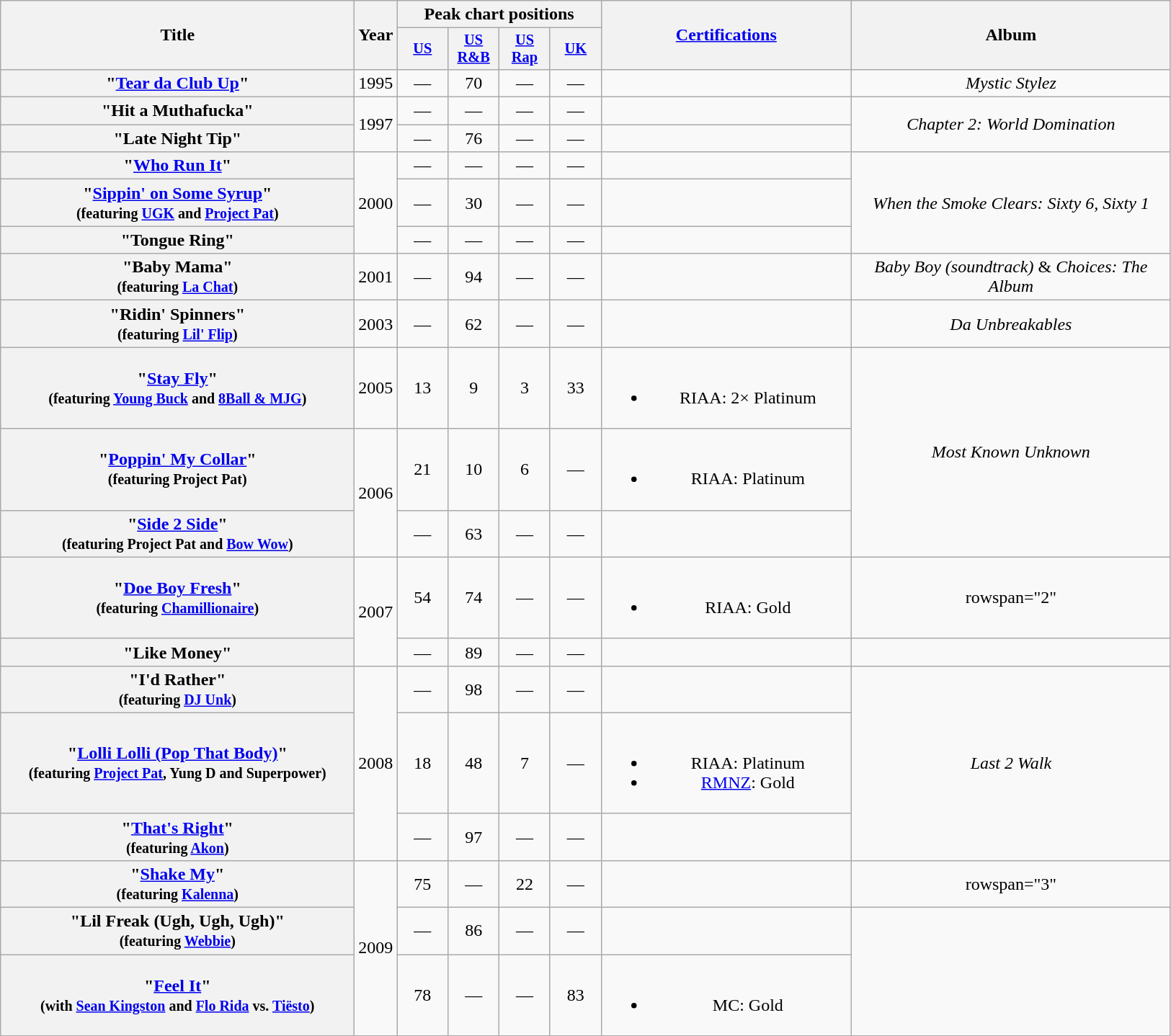<table class="wikitable plainrowheaders" style="text-align:center;" border="1">
<tr>
<th scope="col" rowspan="2" style="width:20em;">Title</th>
<th scope="col" rowspan="2" style="width:1em;">Year</th>
<th scope="col" colspan="4">Peak chart positions</th>
<th scope="col" rowspan="2" style="width:14em;"><a href='#'>Certifications</a></th>
<th scope="col" rowspan="2" style="width:18em;">Album</th>
</tr>
<tr>
<th scope="col" style="width:3em;font-size:85%;"><a href='#'>US</a><br></th>
<th scope="col" style="width:3em;font-size:85%;"><a href='#'>US<br>R&B</a><br></th>
<th scope="col" style="width:3em;font-size:85%;"><a href='#'>US<br>Rap</a><br></th>
<th scope="col" style="width:3em;font-size:85%;"><a href='#'>UK</a><br></th>
</tr>
<tr>
<th scope="row">"<a href='#'>Tear da Club Up</a>"</th>
<td>1995</td>
<td>—</td>
<td>70</td>
<td>—</td>
<td>—</td>
<td></td>
<td><em>Mystic Stylez</em></td>
</tr>
<tr>
<th scope="row">"Hit a Muthafucka"</th>
<td rowspan="2">1997</td>
<td>—</td>
<td>—</td>
<td>—</td>
<td>—</td>
<td></td>
<td rowspan="2"><em>Chapter 2: World Domination</em></td>
</tr>
<tr>
<th scope="row">"Late Night Tip"</th>
<td>—</td>
<td>76</td>
<td>—</td>
<td>—</td>
<td></td>
</tr>
<tr>
<th scope="row">"<a href='#'>Who Run It</a>"</th>
<td rowspan="3">2000</td>
<td>—</td>
<td>—</td>
<td>—</td>
<td>—</td>
<td></td>
<td rowspan="3"><em>When the Smoke Clears: Sixty 6, Sixty 1</em></td>
</tr>
<tr>
<th scope="row">"<a href='#'>Sippin' on Some Syrup</a>"<br><small>(featuring <a href='#'>UGK</a> and <a href='#'>Project Pat</a>)</small></th>
<td>—</td>
<td>30</td>
<td>—</td>
<td>—</td>
<td></td>
</tr>
<tr>
<th scope="row">"Tongue Ring"</th>
<td>—</td>
<td>—</td>
<td>—</td>
<td>—</td>
<td></td>
</tr>
<tr>
<th scope="row">"Baby Mama"<br><small>(featuring <a href='#'>La Chat</a>)</small></th>
<td>2001</td>
<td>—</td>
<td>94</td>
<td>—</td>
<td>—</td>
<td></td>
<td><em>Baby Boy (soundtrack)</em> & <em>Choices: The Album</em></td>
</tr>
<tr>
<th scope="row">"Ridin' Spinners"<br><small>(featuring <a href='#'>Lil' Flip</a>)</small></th>
<td>2003</td>
<td>—</td>
<td>62</td>
<td>—</td>
<td>—</td>
<td></td>
<td><em>Da Unbreakables</em></td>
</tr>
<tr>
<th scope="row">"<a href='#'>Stay Fly</a>"<br><small>(featuring <a href='#'>Young Buck</a> and <a href='#'>8Ball & MJG</a>)</small></th>
<td>2005</td>
<td>13</td>
<td>9</td>
<td>3</td>
<td>33</td>
<td><br><ul><li>RIAA: 2× Platinum</li></ul></td>
<td rowspan="3"><em>Most Known Unknown</em></td>
</tr>
<tr>
<th scope="row">"<a href='#'>Poppin' My Collar</a>"<br><small>(featuring Project Pat)</small></th>
<td rowspan="2">2006</td>
<td>21</td>
<td>10</td>
<td>6</td>
<td>—</td>
<td><br><ul><li>RIAA: Platinum</li></ul></td>
</tr>
<tr>
<th scope="row">"<a href='#'>Side 2 Side</a>"<br><small>(featuring Project Pat and <a href='#'>Bow Wow</a>)</small></th>
<td>—</td>
<td>63</td>
<td>—</td>
<td>—</td>
<td></td>
</tr>
<tr>
<th scope="row">"<a href='#'>Doe Boy Fresh</a>"<br><small>(featuring <a href='#'>Chamillionaire</a>)</small></th>
<td rowspan="2">2007</td>
<td>54</td>
<td>74</td>
<td>—</td>
<td>—</td>
<td><br><ul><li>RIAA: Gold</li></ul></td>
<td>rowspan="2" </td>
</tr>
<tr>
<th scope="row">"Like Money"</th>
<td>—</td>
<td>89</td>
<td>—</td>
<td>—</td>
<td></td>
</tr>
<tr>
<th scope="row">"I'd Rather"<br><small>(featuring <a href='#'>DJ Unk</a>)</small></th>
<td rowspan="3">2008</td>
<td>—</td>
<td>98</td>
<td>—</td>
<td>—</td>
<td></td>
<td rowspan="3"><em>Last 2 Walk</em></td>
</tr>
<tr>
<th scope="row">"<a href='#'>Lolli Lolli (Pop That Body)</a>"<br><small>(featuring <a href='#'>Project Pat</a>, Yung D and Superpower)</small></th>
<td>18</td>
<td>48</td>
<td>7</td>
<td>—</td>
<td><br><ul><li>RIAA: Platinum</li><li><a href='#'>RMNZ</a>: Gold</li></ul></td>
</tr>
<tr>
<th scope="row">"<a href='#'>That's Right</a>"<br><small>(featuring <a href='#'>Akon</a>)</small></th>
<td>—</td>
<td>97</td>
<td>—</td>
<td>—</td>
<td></td>
</tr>
<tr>
<th scope="row">"<a href='#'>Shake My</a>"<br><small>(featuring <a href='#'>Kalenna</a>)</small></th>
<td rowspan="3">2009</td>
<td>75</td>
<td>—</td>
<td>22</td>
<td>—</td>
<td></td>
<td>rowspan="3" </td>
</tr>
<tr>
<th scope="row">"Lil Freak (Ugh, Ugh, Ugh)"<br><small>(featuring <a href='#'>Webbie</a>)</small></th>
<td>—</td>
<td>86</td>
<td>—</td>
<td>—</td>
<td></td>
</tr>
<tr>
<th scope="row">"<a href='#'>Feel It</a>"<br><small>(with <a href='#'>Sean Kingston</a> and <a href='#'>Flo Rida</a> vs. <a href='#'>Tiësto</a>)</small></th>
<td>78</td>
<td>—</td>
<td>—</td>
<td>83</td>
<td><br><ul><li>MC: Gold</li></ul></td>
</tr>
</table>
